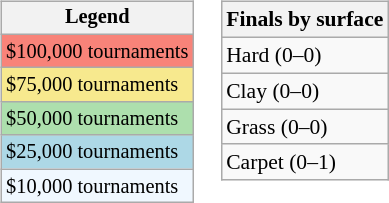<table>
<tr valign=top>
<td><br><table class=wikitable style="font-size:85%">
<tr>
<th>Legend</th>
</tr>
<tr style="background:#f88379;">
<td>$100,000 tournaments</td>
</tr>
<tr style="background:#f7e98e;">
<td>$75,000 tournaments</td>
</tr>
<tr style="background:#addfad;">
<td>$50,000 tournaments</td>
</tr>
<tr style="background:lightblue;">
<td>$25,000 tournaments</td>
</tr>
<tr style="background:#f0f8ff;">
<td>$10,000 tournaments</td>
</tr>
</table>
</td>
<td><br><table class=wikitable style="font-size:90%">
<tr>
<th>Finals by surface</th>
</tr>
<tr>
<td>Hard (0–0)</td>
</tr>
<tr>
<td>Clay (0–0)</td>
</tr>
<tr>
<td>Grass (0–0)</td>
</tr>
<tr>
<td>Carpet (0–1)</td>
</tr>
</table>
</td>
</tr>
</table>
